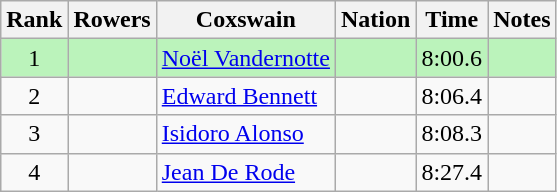<table class="wikitable sortable" style="text-align:center">
<tr>
<th>Rank</th>
<th>Rowers</th>
<th>Coxswain</th>
<th>Nation</th>
<th>Time</th>
<th>Notes</th>
</tr>
<tr bgcolor=bbf3bb>
<td>1</td>
<td align=left></td>
<td align=left><a href='#'>Noël Vandernotte</a></td>
<td align=left></td>
<td>8:00.6</td>
<td></td>
</tr>
<tr>
<td>2</td>
<td align=left></td>
<td align=left><a href='#'>Edward Bennett</a></td>
<td align=left></td>
<td>8:06.4</td>
<td></td>
</tr>
<tr>
<td>3</td>
<td align=left></td>
<td align=left><a href='#'>Isidoro Alonso</a></td>
<td align=left></td>
<td>8:08.3</td>
<td></td>
</tr>
<tr>
<td>4</td>
<td align=left></td>
<td align=left><a href='#'>Jean De Rode</a></td>
<td align=left></td>
<td>8:27.4</td>
<td></td>
</tr>
</table>
